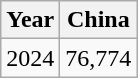<table class="wikitable">
<tr>
<th>Year</th>
<th>China</th>
</tr>
<tr>
<td>2024</td>
<td>76,774</td>
</tr>
</table>
